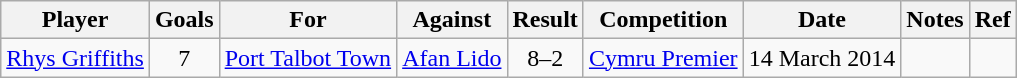<table class="wikitable" style="text-align:center;">
<tr>
<th>Player</th>
<th>Goals</th>
<th>For</th>
<th>Against</th>
<th>Result</th>
<th>Competition</th>
<th>Date</th>
<th>Notes</th>
<th>Ref</th>
</tr>
<tr>
<td align="left"><a href='#'>Rhys Griffiths</a></td>
<td>7</td>
<td><a href='#'>Port Talbot Town</a></td>
<td><a href='#'>Afan Lido</a></td>
<td>8–2</td>
<td><a href='#'>Cymru Premier</a></td>
<td>14 March 2014</td>
<td></td>
<td></td>
</tr>
</table>
